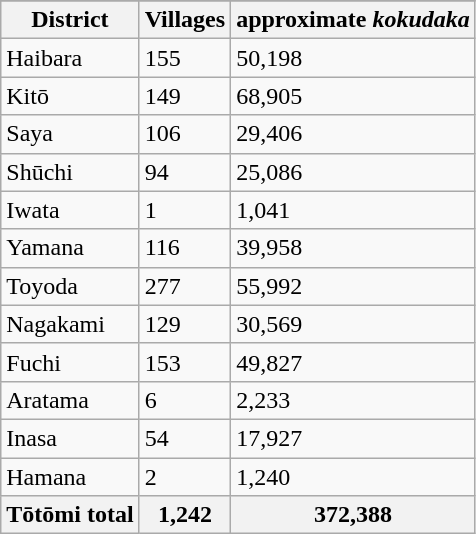<table class=wikitable>
<tr>
</tr>
<tr>
<th>District</th>
<th>Villages</th>
<th>approximate <em>kokudaka</em></th>
</tr>
<tr>
<td>Haibara</td>
<td>155</td>
<td>50,198</td>
</tr>
<tr>
<td>Kitō</td>
<td>149</td>
<td>68,905</td>
</tr>
<tr>
<td>Saya</td>
<td>106</td>
<td>29,406</td>
</tr>
<tr>
<td>Shūchi</td>
<td>94</td>
<td>25,086</td>
</tr>
<tr>
<td>Iwata</td>
<td>1</td>
<td>1,041</td>
</tr>
<tr>
<td>Yamana</td>
<td>116</td>
<td>39,958</td>
</tr>
<tr>
<td>Toyoda</td>
<td>277</td>
<td>55,992</td>
</tr>
<tr>
<td>Nagakami</td>
<td>129</td>
<td>30,569</td>
</tr>
<tr>
<td>Fuchi</td>
<td>153</td>
<td>49,827</td>
</tr>
<tr>
<td>Aratama</td>
<td>6</td>
<td>2,233</td>
</tr>
<tr>
<td>Inasa</td>
<td>54</td>
<td>17,927</td>
</tr>
<tr>
<td>Hamana</td>
<td>2</td>
<td>1,240</td>
</tr>
<tr>
<th>Tōtōmi total</th>
<th>1,242</th>
<th>372,388</th>
</tr>
</table>
